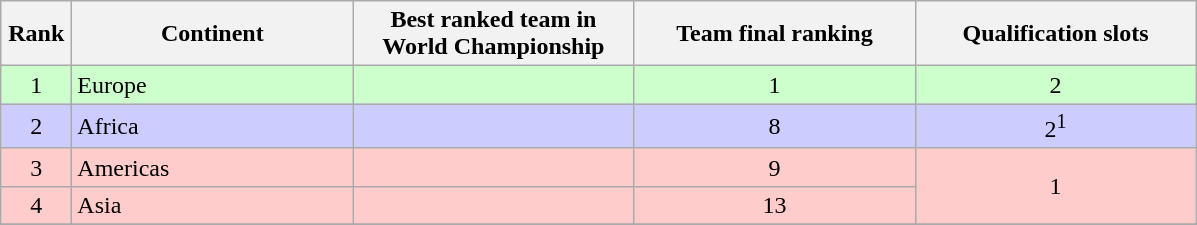<table class="wikitable">
<tr>
<th style="width: 40px;">Rank</th>
<th style="width: 180px;">Continent</th>
<th style="width: 180px;">Best ranked team in World Championship</th>
<th style="width: 180px;">Team final ranking</th>
<th style="width: 180px;">Qualification slots</th>
</tr>
<tr style="background:#CCFFCC;">
<td style="text-align: center;">1</td>
<td>Europe</td>
<td></td>
<td style="text-align: center;">1</td>
<td style="text-align: center;">2</td>
</tr>
<tr style="background:#CCCCFF;">
<td style="text-align: center;">2</td>
<td>Africa</td>
<td></td>
<td style="text-align: center;">8</td>
<td style="text-align: center;">2<sup>1</sup></td>
</tr>
<tr style="background:#FFCCCC;">
<td style="text-align: center;">3</td>
<td>Americas</td>
<td></td>
<td style="text-align: center;">9</td>
<td style="text-align: center;" rowspan=2>1</td>
</tr>
<tr style="background:#FFCCCC;">
<td style="text-align: center;">4</td>
<td>Asia</td>
<td></td>
<td style="text-align: center;">13</td>
</tr>
<tr style="background:#CCCCFF;">
</tr>
</table>
